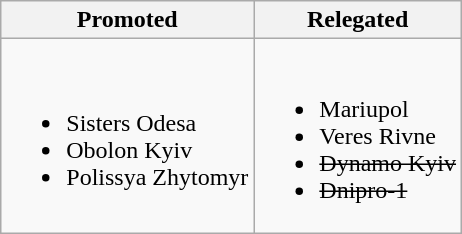<table class="wikitable">
<tr>
<th>Promoted</th>
<th>Relegated</th>
</tr>
<tr>
<td><br><ul><li>Sisters Odesa</li><li>Obolon Kyiv</li><li>Polissya Zhytomyr</li></ul></td>
<td><br><ul><li>Mariupol</li><li>Veres Rivne</li><li><del>Dynamo Kyiv</del></li><li><del>Dnipro-1</del></li></ul></td>
</tr>
</table>
